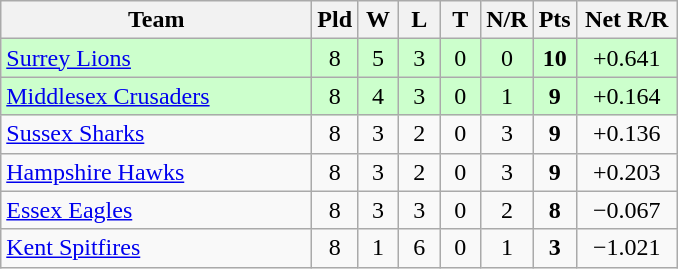<table class="wikitable" style="text-align: center;">
<tr>
<th width=200>Team</th>
<th width=20>Pld</th>
<th width=20>W</th>
<th width=20>L</th>
<th width=20>T</th>
<th width=20>N/R</th>
<th width=20>Pts</th>
<th width=60>Net R/R</th>
</tr>
<tr bgcolor="#ccffcc">
<td align=left><a href='#'>Surrey Lions</a></td>
<td>8</td>
<td>5</td>
<td>3</td>
<td>0</td>
<td>0</td>
<td><strong>10</strong></td>
<td>+0.641</td>
</tr>
<tr bgcolor="#ccffcc">
<td align=left><a href='#'>Middlesex Crusaders</a></td>
<td>8</td>
<td>4</td>
<td>3</td>
<td>0</td>
<td>1</td>
<td><strong>9</strong></td>
<td>+0.164</td>
</tr>
<tr>
<td align=left><a href='#'>Sussex Sharks</a></td>
<td>8</td>
<td>3</td>
<td>2</td>
<td>0</td>
<td>3</td>
<td><strong>9</strong></td>
<td>+0.136</td>
</tr>
<tr>
<td align=left><a href='#'>Hampshire Hawks</a></td>
<td>8</td>
<td>3</td>
<td>2</td>
<td>0</td>
<td>3</td>
<td><strong>9</strong></td>
<td>+0.203</td>
</tr>
<tr>
<td align=left><a href='#'>Essex Eagles</a></td>
<td>8</td>
<td>3</td>
<td>3</td>
<td>0</td>
<td>2</td>
<td><strong>8</strong></td>
<td>−0.067</td>
</tr>
<tr>
<td align=left><a href='#'>Kent Spitfires</a></td>
<td>8</td>
<td>1</td>
<td>6</td>
<td>0</td>
<td>1</td>
<td><strong>3</strong></td>
<td>−1.021</td>
</tr>
</table>
